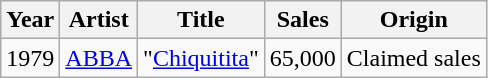<table class="wikitable">
<tr>
<th>Year</th>
<th>Artist</th>
<th>Title</th>
<th>Sales</th>
<th>Origin</th>
</tr>
<tr>
<td>1979</td>
<td><a href='#'>ABBA</a></td>
<td>"<a href='#'>Chiquitita</a>"</td>
<td>65,000</td>
<td>Claimed sales</td>
</tr>
</table>
